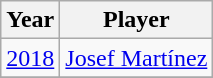<table class="wikitable">
<tr>
<th>Year</th>
<th>Player</th>
</tr>
<tr>
<td><a href='#'>2018</a></td>
<td> <a href='#'>Josef Martínez</a></td>
</tr>
<tr>
</tr>
</table>
